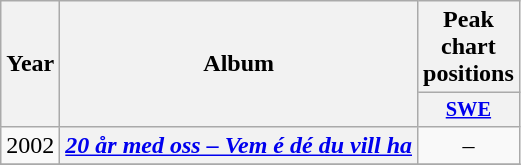<table class="wikitable plainrowheaders" style="text-align:center;" border="1">
<tr>
<th scope="col" rowspan="2">Year</th>
<th scope="col" rowspan="2">Album</th>
<th scope="col" colspan="1">Peak chart positions</th>
</tr>
<tr>
<th scope="col" style="width:3em;font-size:85%;"><a href='#'>SWE</a></th>
</tr>
<tr>
<td>2002</td>
<th scope="row"><em><a href='#'>20 år med oss – Vem é dé du vill ha</a></em></th>
<td>–</td>
</tr>
<tr>
</tr>
</table>
